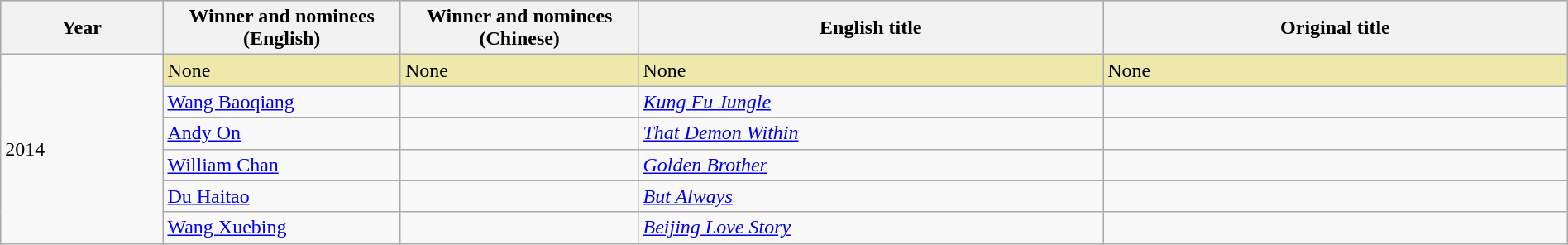<table class="wikitable" style="width:100%;">
<tr style="background:#bebebe">
<th width="100"><strong>Year</strong></th>
<th width="150"><strong>Winner and nominees<br>(English)</strong></th>
<th width="150"><strong>Winner and nominees<br>(Chinese)</strong></th>
<th width="300"><strong>English title</strong></th>
<th width="300"><strong>Original title</strong></th>
</tr>
<tr>
<td rowspan="6">2014</td>
<td style="background:#EEE8AA;">None</td>
<td style="background:#EEE8AA;">None</td>
<td style="background:#EEE8AA;">None</td>
<td style="background:#EEE8AA;">None</td>
</tr>
<tr>
<td><a href='#'>Wang Baoqiang</a></td>
<td></td>
<td><em><a href='#'>Kung Fu Jungle</a></em></td>
<td></td>
</tr>
<tr>
<td><a href='#'>Andy On</a></td>
<td></td>
<td><em><a href='#'>That Demon Within</a></em></td>
<td></td>
</tr>
<tr>
<td><a href='#'>William Chan</a></td>
<td></td>
<td><em><a href='#'>Golden Brother</a></em></td>
<td></td>
</tr>
<tr>
<td><a href='#'>Du Haitao</a></td>
<td></td>
<td><em><a href='#'>But Always</a></em></td>
<td></td>
</tr>
<tr>
<td><a href='#'>Wang Xuebing</a></td>
<td></td>
<td><em><a href='#'>Beijing Love Story</a></em></td>
<td></td>
</tr>
</table>
